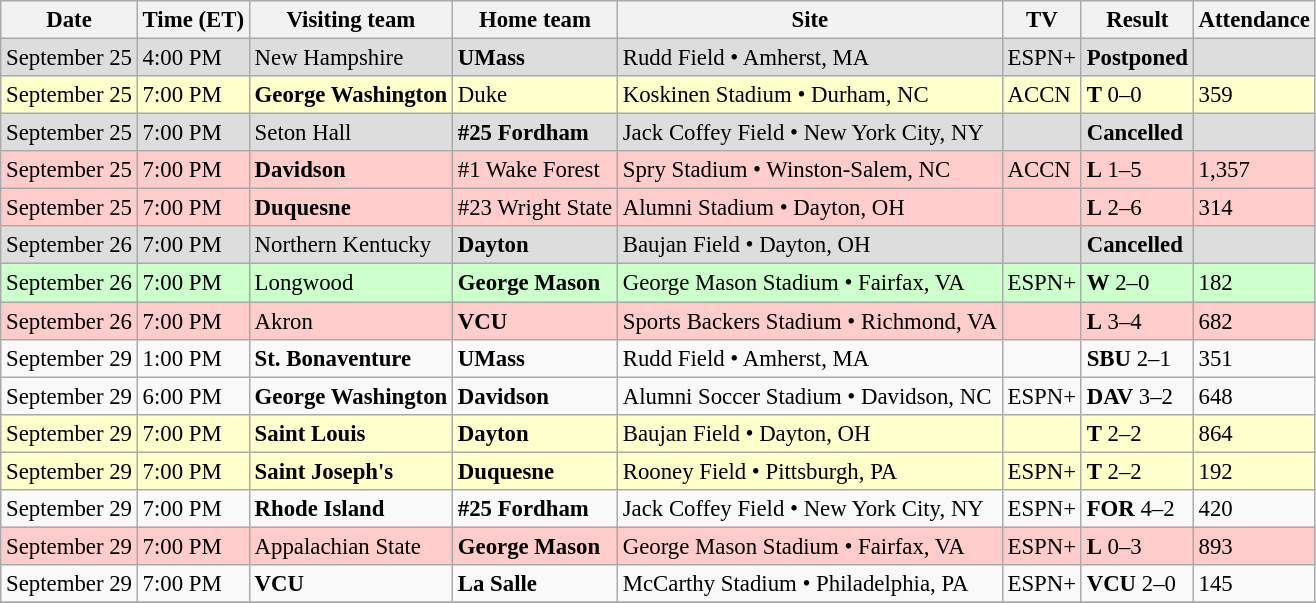<table class="wikitable" style="font-size:95%;">
<tr>
<th>Date</th>
<th>Time (ET)</th>
<th>Visiting team</th>
<th>Home team</th>
<th>Site</th>
<th>TV</th>
<th>Result</th>
<th>Attendance</th>
</tr>
<tr style="background:#ddd;">
<td>September 25</td>
<td>4:00 PM</td>
<td>New Hampshire</td>
<td><strong>UMass</strong></td>
<td>Rudd Field • Amherst, MA</td>
<td>ESPN+</td>
<td><strong>Postponed</strong></td>
<td></td>
</tr>
<tr style="background:#ffc;">
<td>September 25</td>
<td>7:00 PM</td>
<td><strong>George Washington</strong></td>
<td>Duke</td>
<td>Koskinen Stadium • Durham, NC</td>
<td>ACCN</td>
<td><strong>T</strong> 0–0 </td>
<td>359</td>
</tr>
<tr style="background:#ddd;">
<td>September 25</td>
<td>7:00 PM</td>
<td>Seton Hall</td>
<td><strong>#25 Fordham</strong></td>
<td>Jack Coffey Field • New York City, NY</td>
<td></td>
<td><strong>Cancelled</strong></td>
<td></td>
</tr>
<tr style="background:#fcc;">
<td>September 25</td>
<td>7:00 PM</td>
<td><strong>Davidson</strong></td>
<td>#1 Wake Forest</td>
<td>Spry Stadium • Winston-Salem, NC</td>
<td>ACCN</td>
<td><strong>L</strong> 1–5</td>
<td>1,357</td>
</tr>
<tr style="background:#fcc;">
<td>September 25</td>
<td>7:00 PM</td>
<td><strong>Duquesne</strong></td>
<td>#23 Wright State</td>
<td>Alumni Stadium • Dayton, OH</td>
<td></td>
<td><strong>L</strong> 2–6</td>
<td>314</td>
</tr>
<tr style="background:#ddd;">
<td>September 26</td>
<td>7:00 PM</td>
<td>Northern Kentucky</td>
<td><strong>Dayton</strong></td>
<td>Baujan Field • Dayton, OH</td>
<td></td>
<td><strong>Cancelled</strong></td>
<td></td>
</tr>
<tr style="background:#cfc;">
<td>September 26</td>
<td>7:00 PM</td>
<td>Longwood</td>
<td><strong>George Mason</strong></td>
<td>George Mason Stadium • Fairfax, VA</td>
<td>ESPN+</td>
<td><strong>W</strong> 2–0</td>
<td>182</td>
</tr>
<tr style="background:#fcc;">
<td>September 26</td>
<td>7:00 PM</td>
<td>Akron</td>
<td><strong>VCU</strong></td>
<td>Sports Backers Stadium • Richmond, VA</td>
<td></td>
<td><strong>L</strong> 3–4 </td>
<td>682</td>
</tr>
<tr>
<td>September 29</td>
<td>1:00 PM</td>
<td><strong>St. Bonaventure</strong></td>
<td><strong>UMass</strong></td>
<td>Rudd Field • Amherst, MA</td>
<td></td>
<td><strong>SBU</strong> 2–1</td>
<td>351</td>
</tr>
<tr>
<td>September 29</td>
<td>6:00 PM</td>
<td><strong>George Washington</strong></td>
<td><strong>Davidson</strong></td>
<td>Alumni Soccer Stadium • Davidson, NC</td>
<td>ESPN+</td>
<td><strong>DAV</strong> 3–2 </td>
<td>648</td>
</tr>
<tr style="background:#ffc;">
<td>September 29</td>
<td>7:00 PM</td>
<td><strong>Saint Louis</strong></td>
<td><strong>Dayton</strong></td>
<td>Baujan Field • Dayton, OH</td>
<td></td>
<td><strong>T</strong> 2–2 </td>
<td>864</td>
</tr>
<tr style="background:#ffc;">
<td>September 29</td>
<td>7:00 PM</td>
<td><strong>Saint Joseph's</strong></td>
<td><strong>Duquesne</strong></td>
<td>Rooney Field • Pittsburgh, PA</td>
<td>ESPN+</td>
<td><strong>T</strong> 2–2 </td>
<td>192</td>
</tr>
<tr>
<td>September 29</td>
<td>7:00 PM</td>
<td><strong>Rhode Island</strong></td>
<td><strong>#25 Fordham</strong></td>
<td>Jack Coffey Field • New York City, NY</td>
<td>ESPN+</td>
<td><strong>FOR</strong> 4–2</td>
<td>420</td>
</tr>
<tr style="background:#fcc;">
<td>September 29</td>
<td>7:00 PM</td>
<td>Appalachian State</td>
<td><strong>George Mason</strong></td>
<td>George Mason Stadium • Fairfax, VA</td>
<td>ESPN+</td>
<td><strong>L</strong> 0–3</td>
<td>893</td>
</tr>
<tr>
<td>September 29</td>
<td>7:00 PM</td>
<td><strong>VCU</strong></td>
<td><strong>La Salle</strong></td>
<td>McCarthy Stadium • Philadelphia, PA</td>
<td>ESPN+</td>
<td><strong>VCU</strong> 2–0</td>
<td>145</td>
</tr>
<tr>
</tr>
</table>
